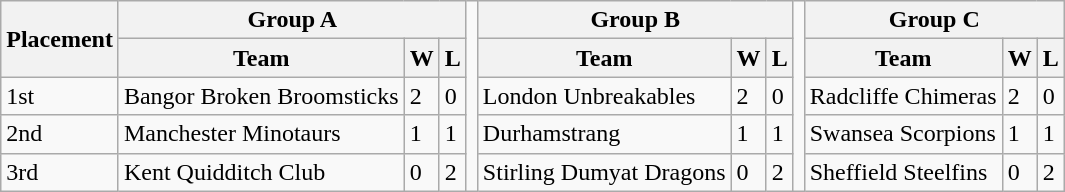<table class="wikitable">
<tr>
<th rowspan="2">Placement</th>
<th colspan="3">Group A</th>
<td rowspan="5"></td>
<th colspan="3">Group B</th>
<td rowspan="5"></td>
<th colspan="3">Group C</th>
</tr>
<tr>
<th>Team</th>
<th>W</th>
<th>L</th>
<th>Team</th>
<th>W</th>
<th>L</th>
<th>Team</th>
<th>W</th>
<th>L</th>
</tr>
<tr>
<td>1st</td>
<td>Bangor Broken Broomsticks</td>
<td>2</td>
<td>0</td>
<td>London Unbreakables</td>
<td>2</td>
<td>0</td>
<td>Radcliffe Chimeras</td>
<td>2</td>
<td>0</td>
</tr>
<tr>
<td>2nd</td>
<td>Manchester Minotaurs</td>
<td>1</td>
<td>1</td>
<td>Durhamstrang</td>
<td>1</td>
<td>1</td>
<td>Swansea Scorpions</td>
<td>1</td>
<td>1</td>
</tr>
<tr>
<td>3rd</td>
<td>Kent Quidditch Club</td>
<td>0</td>
<td>2</td>
<td>Stirling Dumyat Dragons</td>
<td>0</td>
<td>2</td>
<td>Sheffield Steelfins</td>
<td>0</td>
<td>2</td>
</tr>
</table>
